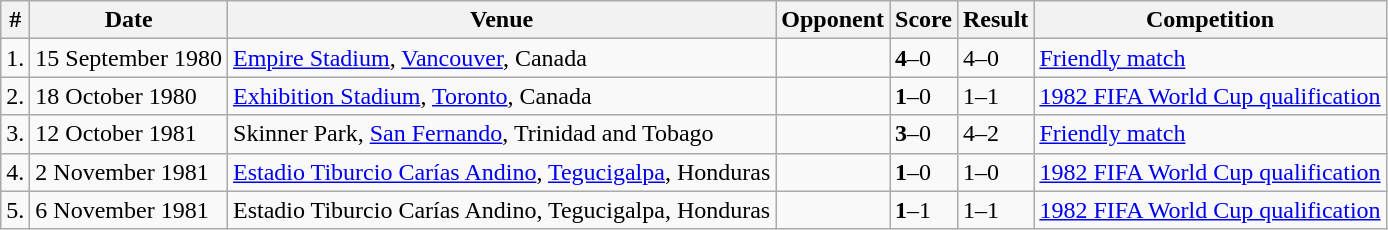<table class="wikitable">
<tr>
<th>#</th>
<th>Date</th>
<th>Venue</th>
<th>Opponent</th>
<th>Score</th>
<th>Result</th>
<th>Competition</th>
</tr>
<tr>
<td>1.</td>
<td>15 September 1980</td>
<td><a href='#'>Empire Stadium</a>, <a href='#'>Vancouver</a>, Canada</td>
<td></td>
<td><strong>4</strong>–0</td>
<td>4–0</td>
<td><a href='#'>Friendly match</a></td>
</tr>
<tr>
<td>2.</td>
<td>18 October 1980</td>
<td><a href='#'>Exhibition Stadium</a>, <a href='#'>Toronto</a>, Canada</td>
<td></td>
<td><strong>1</strong>–0</td>
<td>1–1</td>
<td><a href='#'>1982 FIFA World Cup qualification</a></td>
</tr>
<tr>
<td>3.</td>
<td>12 October 1981</td>
<td>Skinner Park, <a href='#'>San Fernando</a>, Trinidad and Tobago</td>
<td></td>
<td><strong>3</strong>–0</td>
<td>4–2</td>
<td><a href='#'>Friendly match</a></td>
</tr>
<tr>
<td>4.</td>
<td>2 November 1981</td>
<td><a href='#'>Estadio Tiburcio Carías Andino</a>, <a href='#'>Tegucigalpa</a>, Honduras</td>
<td></td>
<td><strong>1</strong>–0</td>
<td>1–0</td>
<td><a href='#'>1982 FIFA World Cup qualification</a></td>
</tr>
<tr>
<td>5.</td>
<td>6 November 1981</td>
<td>Estadio Tiburcio Carías Andino, Tegucigalpa, Honduras</td>
<td></td>
<td><strong>1</strong>–1</td>
<td>1–1</td>
<td><a href='#'>1982 FIFA World Cup qualification</a></td>
</tr>
</table>
